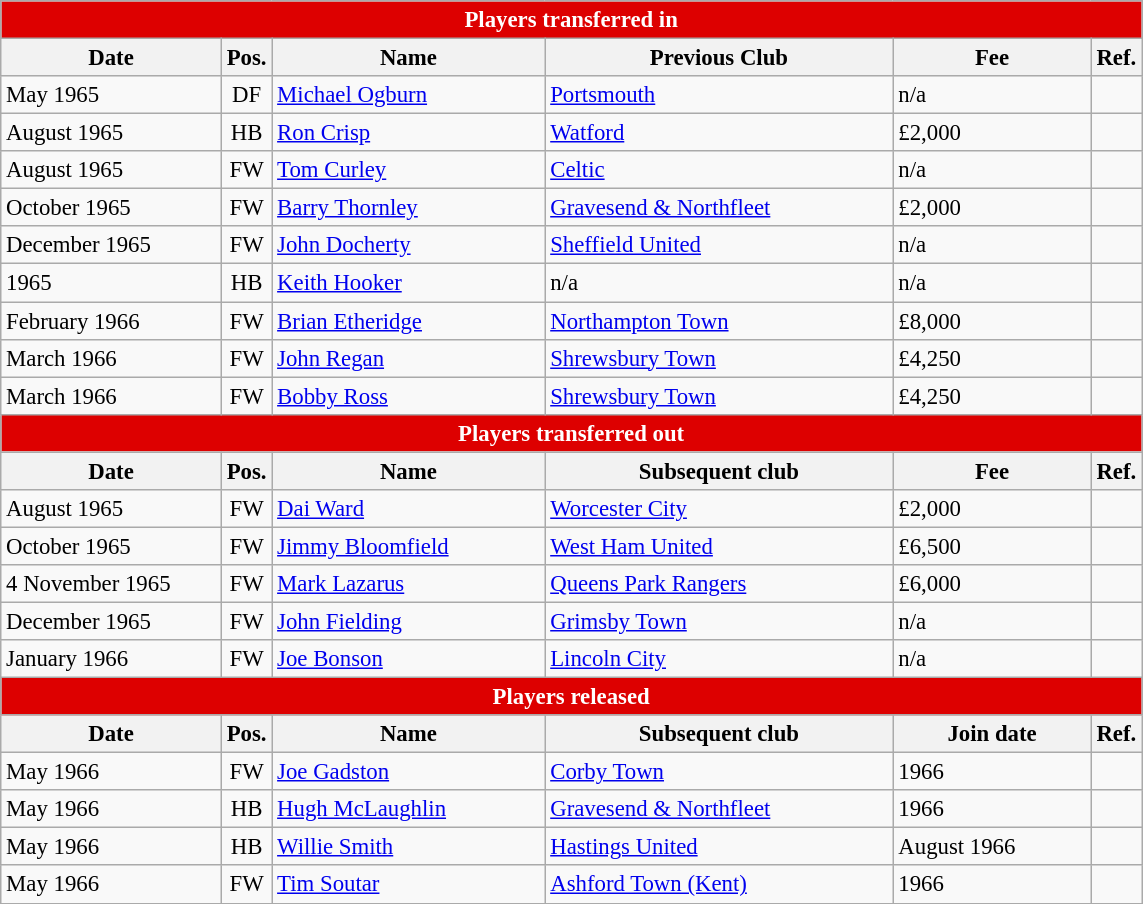<table style="font-size:95%;" class="wikitable">
<tr>
<th style="background:#d00; color:white; text-align:center;" colspan="6">Players transferred in</th>
</tr>
<tr>
<th style="width:140px;">Date</th>
<th style="width:25px;">Pos.</th>
<th style="width:175px;">Name</th>
<th style="width:225px;">Previous Club</th>
<th style="width:125px;">Fee</th>
<th style="width:25px;">Ref.</th>
</tr>
<tr>
<td>May 1965</td>
<td style="text-align:center;">DF</td>
<td> <a href='#'>Michael Ogburn</a></td>
<td> <a href='#'>Portsmouth</a></td>
<td>n/a</td>
<td></td>
</tr>
<tr>
<td>August 1965</td>
<td style="text-align:center;">HB</td>
<td> <a href='#'>Ron Crisp</a></td>
<td> <a href='#'>Watford</a></td>
<td>£2,000</td>
<td></td>
</tr>
<tr>
<td>August 1965</td>
<td style="text-align:center;">FW</td>
<td> <a href='#'>Tom Curley</a></td>
<td> <a href='#'>Celtic</a></td>
<td>n/a</td>
<td></td>
</tr>
<tr>
<td>October 1965</td>
<td style="text-align:center;">FW</td>
<td> <a href='#'>Barry Thornley</a></td>
<td> <a href='#'>Gravesend & Northfleet</a></td>
<td>£2,000</td>
<td></td>
</tr>
<tr>
<td>December 1965</td>
<td style="text-align:center;">FW</td>
<td> <a href='#'>John Docherty</a></td>
<td> <a href='#'>Sheffield United</a></td>
<td>n/a</td>
<td></td>
</tr>
<tr>
<td>1965</td>
<td style="text-align:center;">HB</td>
<td> <a href='#'>Keith Hooker</a></td>
<td>n/a</td>
<td>n/a</td>
<td></td>
</tr>
<tr>
<td>February 1966</td>
<td style="text-align:center;">FW</td>
<td> <a href='#'>Brian Etheridge</a></td>
<td> <a href='#'>Northampton Town</a></td>
<td>£8,000</td>
<td></td>
</tr>
<tr>
<td>March 1966</td>
<td style="text-align:center;">FW</td>
<td> <a href='#'>John Regan</a></td>
<td> <a href='#'>Shrewsbury Town</a></td>
<td>£4,250</td>
<td></td>
</tr>
<tr>
<td>March 1966</td>
<td style="text-align:center;">FW</td>
<td> <a href='#'>Bobby Ross</a></td>
<td> <a href='#'>Shrewsbury Town</a></td>
<td>£4,250</td>
<td></td>
</tr>
<tr>
<th style="background:#d00; color:white; text-align:center;" colspan="6">Players transferred out</th>
</tr>
<tr>
<th>Date</th>
<th>Pos.</th>
<th>Name</th>
<th>Subsequent club</th>
<th>Fee</th>
<th>Ref.</th>
</tr>
<tr>
<td>August 1965</td>
<td style="text-align:center;">FW</td>
<td> <a href='#'>Dai Ward</a></td>
<td> <a href='#'>Worcester City</a></td>
<td>£2,000</td>
<td></td>
</tr>
<tr>
<td>October 1965</td>
<td style="text-align:center;">FW</td>
<td> <a href='#'>Jimmy Bloomfield</a></td>
<td> <a href='#'>West Ham United</a></td>
<td>£6,500</td>
<td></td>
</tr>
<tr>
<td>4 November 1965</td>
<td style="text-align:center;">FW</td>
<td> <a href='#'>Mark Lazarus</a></td>
<td> <a href='#'>Queens Park Rangers</a></td>
<td>£6,000</td>
<td></td>
</tr>
<tr>
<td>December 1965</td>
<td style="text-align:center;">FW</td>
<td> <a href='#'>John Fielding</a></td>
<td> <a href='#'>Grimsby Town</a></td>
<td>n/a</td>
<td></td>
</tr>
<tr>
<td>January 1966</td>
<td style="text-align:center;">FW</td>
<td> <a href='#'>Joe Bonson</a></td>
<td> <a href='#'>Lincoln City</a></td>
<td>n/a</td>
<td></td>
</tr>
<tr>
<th style="background:#d00; color:white; text-align:center;" colspan="6">Players released</th>
</tr>
<tr>
<th>Date</th>
<th>Pos.</th>
<th>Name</th>
<th>Subsequent club</th>
<th>Join date</th>
<th>Ref.</th>
</tr>
<tr>
<td>May 1966</td>
<td style="text-align:center;">FW</td>
<td> <a href='#'>Joe Gadston</a></td>
<td> <a href='#'>Corby Town</a></td>
<td>1966</td>
<td></td>
</tr>
<tr>
<td>May 1966</td>
<td style="text-align:center;">HB</td>
<td> <a href='#'>Hugh McLaughlin</a></td>
<td> <a href='#'>Gravesend & Northfleet</a></td>
<td>1966</td>
<td></td>
</tr>
<tr>
<td>May 1966</td>
<td style="text-align:center;">HB</td>
<td> <a href='#'>Willie Smith</a></td>
<td> <a href='#'>Hastings United</a></td>
<td>August 1966</td>
<td></td>
</tr>
<tr>
<td>May 1966</td>
<td style="text-align:center;">FW</td>
<td> <a href='#'>Tim Soutar</a></td>
<td> <a href='#'>Ashford Town (Kent)</a></td>
<td>1966</td>
<td></td>
</tr>
</table>
